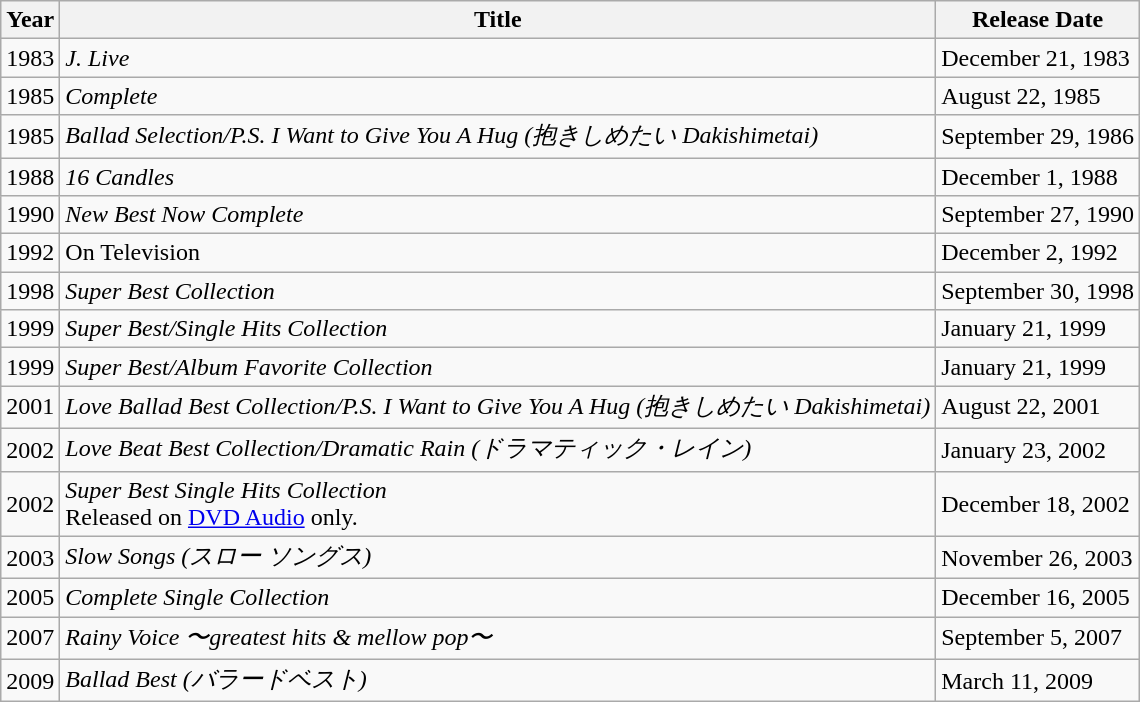<table class="wikitable">
<tr>
<th>Year</th>
<th>Title</th>
<th>Release Date</th>
</tr>
<tr>
<td>1983</td>
<td><em>J. Live</em></td>
<td>December 21, 1983</td>
</tr>
<tr>
<td>1985</td>
<td><em>Complete</em></td>
<td>August 22, 1985</td>
</tr>
<tr>
<td>1985</td>
<td><em>Ballad Selection/P.S. I Want to Give You A Hug (抱きしめたい Dakishimetai)</em></td>
<td>September 29, 1986</td>
</tr>
<tr>
<td>1988</td>
<td><em>16 Candles</em></td>
<td>December 1, 1988</td>
</tr>
<tr>
<td>1990</td>
<td><em>New Best Now Complete</em></td>
<td>September 27, 1990</td>
</tr>
<tr>
<td>1992</td>
<td>On Television</td>
<td>December 2, 1992</td>
</tr>
<tr>
<td>1998</td>
<td><em>Super Best Collection</em></td>
<td>September 30, 1998</td>
</tr>
<tr>
<td>1999</td>
<td><em>Super Best/Single Hits Collection</em></td>
<td>January 21, 1999</td>
</tr>
<tr>
<td>1999</td>
<td><em>Super Best/Album Favorite Collection</em></td>
<td>January 21, 1999</td>
</tr>
<tr>
<td>2001</td>
<td><em>Love Ballad Best Collection/P.S. I Want to Give You A Hug (抱きしめたい Dakishimetai)</em></td>
<td>August 22, 2001</td>
</tr>
<tr>
<td>2002</td>
<td><em>Love Beat Best Collection/Dramatic Rain (ドラマティック・レイン)</em></td>
<td>January 23, 2002</td>
</tr>
<tr>
<td>2002</td>
<td><em>Super Best Single Hits Collection</em><br> Released on <a href='#'>DVD Audio</a> only.</td>
<td>December 18, 2002</td>
</tr>
<tr>
<td>2003</td>
<td><em>Slow Songs (スロー ソングス)</em></td>
<td>November 26, 2003</td>
</tr>
<tr>
<td>2005</td>
<td><em>Complete Single Collection</em></td>
<td>December 16, 2005</td>
</tr>
<tr>
<td>2007</td>
<td><em>Rainy Voice 〜greatest hits & mellow pop〜 </em></td>
<td>September 5, 2007</td>
</tr>
<tr>
<td>2009</td>
<td><em>Ballad Best (バラードベスト)</em></td>
<td>March 11, 2009</td>
</tr>
</table>
